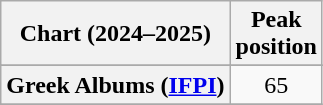<table class="wikitable sortable plainrowheaders" style="text-align:center">
<tr>
<th scope="col">Chart (2024–2025)</th>
<th scope="col">Peak<br>position</th>
</tr>
<tr>
</tr>
<tr>
</tr>
<tr>
<th scope="row">Greek Albums (<a href='#'>IFPI</a>)</th>
<td>65</td>
</tr>
<tr>
</tr>
</table>
